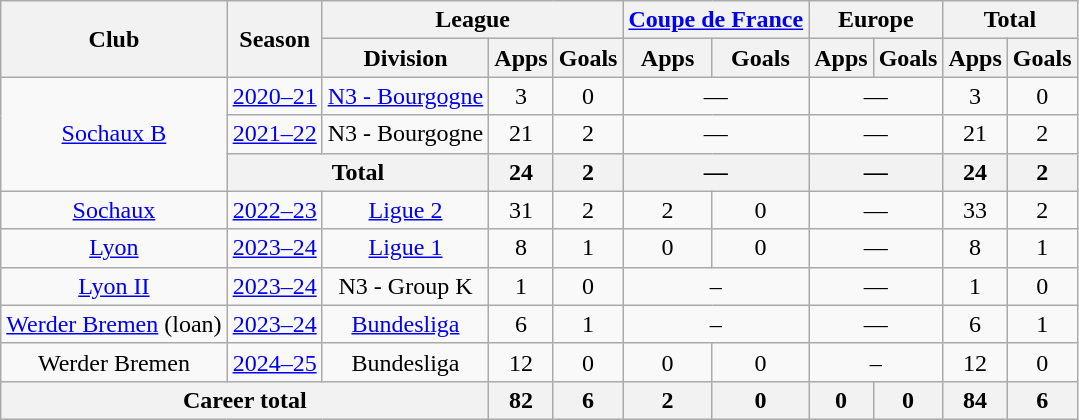<table class="wikitable" style="text-align:center">
<tr>
<th rowspan="2">Club</th>
<th rowspan="2">Season</th>
<th colspan="3">League</th>
<th colspan="2"><a href='#'>Coupe de France</a></th>
<th colspan="2">Europe</th>
<th colspan="2">Total</th>
</tr>
<tr>
<th>Division</th>
<th>Apps</th>
<th>Goals</th>
<th>Apps</th>
<th>Goals</th>
<th>Apps</th>
<th>Goals</th>
<th>Apps</th>
<th>Goals</th>
</tr>
<tr>
<td rowspan="3"><a href='#'>Sochaux B</a></td>
<td><a href='#'>2020–21</a></td>
<td><a href='#'>N3 - Bourgogne</a></td>
<td>3</td>
<td>0</td>
<td colspan="2">—</td>
<td colspan="2">—</td>
<td>3</td>
<td>0</td>
</tr>
<tr>
<td><a href='#'>2021–22</a></td>
<td>N3 - Bourgogne</td>
<td>21</td>
<td>2</td>
<td colspan="2">—</td>
<td colspan="2">—</td>
<td>21</td>
<td>2</td>
</tr>
<tr>
<th colspan="2">Total</th>
<th>24</th>
<th>2</th>
<th colspan="2">—</th>
<th colspan="2">—</th>
<th>24</th>
<th>2</th>
</tr>
<tr>
<td><a href='#'>Sochaux</a></td>
<td><a href='#'>2022–23</a></td>
<td><a href='#'>Ligue 2</a></td>
<td>31</td>
<td>2</td>
<td>2</td>
<td>0</td>
<td colspan="2">—</td>
<td>33</td>
<td>2</td>
</tr>
<tr>
<td><a href='#'>Lyon</a></td>
<td><a href='#'>2023–24</a></td>
<td><a href='#'>Ligue 1</a></td>
<td>8</td>
<td>1</td>
<td>0</td>
<td>0</td>
<td colspan="2">—</td>
<td>8</td>
<td>1</td>
</tr>
<tr>
<td><a href='#'>Lyon II</a></td>
<td><a href='#'>2023–24</a></td>
<td>N3 - Group K</td>
<td>1</td>
<td>0</td>
<td colspan="2">–</td>
<td colspan="2">—</td>
<td>1</td>
<td>0</td>
</tr>
<tr>
<td><a href='#'>Werder Bremen</a> (loan)</td>
<td><a href='#'>2023–24</a></td>
<td><a href='#'>Bundesliga</a></td>
<td>6</td>
<td>1</td>
<td colspan="2">–</td>
<td colspan="2">—</td>
<td>6</td>
<td>1</td>
</tr>
<tr>
<td>Werder Bremen</td>
<td><a href='#'>2024–25</a></td>
<td>Bundesliga</td>
<td>12</td>
<td>0</td>
<td>0</td>
<td>0</td>
<td colspan="2">–</td>
<td>12</td>
<td>0</td>
</tr>
<tr>
<th colspan="3">Career total</th>
<th>82</th>
<th>6</th>
<th>2</th>
<th>0</th>
<th>0</th>
<th>0</th>
<th>84</th>
<th>6</th>
</tr>
</table>
